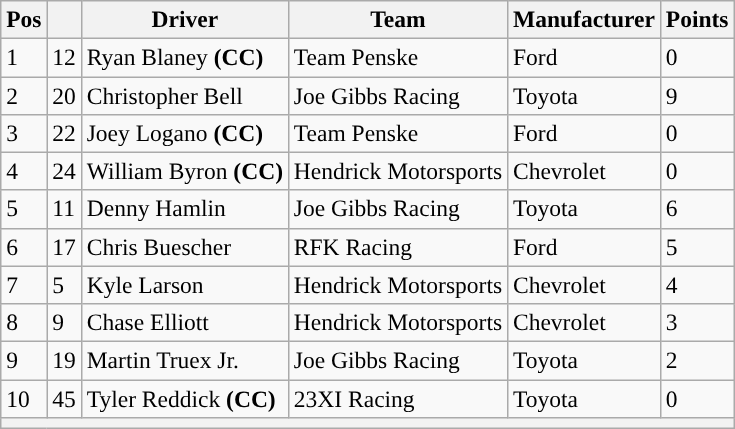<table class="wikitable" style="font-size:98%">
<tr>
<th>Pos</th>
<th></th>
<th>Driver</th>
<th>Team</th>
<th>Manufacturer</th>
<th>Points</th>
</tr>
<tr>
<td>1</td>
<td>12</td>
<td>Ryan Blaney <strong>(CC)</strong></td>
<td>Team Penske</td>
<td>Ford</td>
<td>0</td>
</tr>
<tr>
<td>2</td>
<td>20</td>
<td>Christopher Bell</td>
<td>Joe Gibbs Racing</td>
<td>Toyota</td>
<td>9</td>
</tr>
<tr>
<td>3</td>
<td>22</td>
<td>Joey Logano <strong>(CC)</strong></td>
<td>Team Penske</td>
<td>Ford</td>
<td>0</td>
</tr>
<tr>
<td>4</td>
<td>24</td>
<td>William Byron <strong>(CC)</strong></td>
<td>Hendrick Motorsports</td>
<td>Chevrolet</td>
<td>0</td>
</tr>
<tr>
<td>5</td>
<td>11</td>
<td>Denny Hamlin</td>
<td>Joe Gibbs Racing</td>
<td>Toyota</td>
<td>6</td>
</tr>
<tr>
<td>6</td>
<td>17</td>
<td>Chris Buescher</td>
<td>RFK Racing</td>
<td>Ford</td>
<td>5</td>
</tr>
<tr>
<td>7</td>
<td>5</td>
<td>Kyle Larson</td>
<td>Hendrick Motorsports</td>
<td>Chevrolet</td>
<td>4</td>
</tr>
<tr>
<td>8</td>
<td>9</td>
<td>Chase Elliott</td>
<td>Hendrick Motorsports</td>
<td>Chevrolet</td>
<td>3</td>
</tr>
<tr>
<td>9</td>
<td>19</td>
<td>Martin Truex Jr.</td>
<td>Joe Gibbs Racing</td>
<td>Toyota</td>
<td>2</td>
</tr>
<tr>
<td>10</td>
<td>45</td>
<td>Tyler Reddick <strong>(CC)</strong></td>
<td>23XI Racing</td>
<td>Toyota</td>
<td>0</td>
</tr>
<tr>
<th colspan="6"></th>
</tr>
</table>
